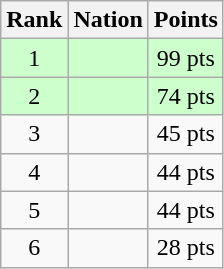<table class="wikitable sortable" style="text-align:center">
<tr>
<th>Rank</th>
<th>Nation</th>
<th>Points</th>
</tr>
<tr style="background-color:#ccffcc">
<td>1</td>
<td align=left></td>
<td>99 pts</td>
</tr>
<tr style="background-color:#ccffcc">
<td>2</td>
<td align=left></td>
<td>74 pts</td>
</tr>
<tr>
<td>3</td>
<td align=left></td>
<td>45 pts</td>
</tr>
<tr>
<td>4</td>
<td align=left></td>
<td>44 pts</td>
</tr>
<tr>
<td>5</td>
<td align=left></td>
<td>44 pts</td>
</tr>
<tr>
<td>6</td>
<td align=left></td>
<td>28 pts</td>
</tr>
</table>
